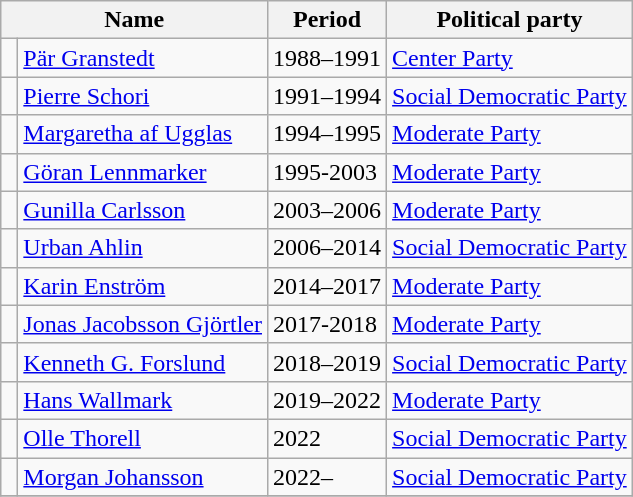<table class="wikitable">
<tr>
<th colspan="2">Name</th>
<th>Period</th>
<th>Political party</th>
</tr>
<tr>
<td bgcolor=> </td>
<td><a href='#'>Pär Granstedt</a></td>
<td>1988–1991</td>
<td><a href='#'>Center Party</a></td>
</tr>
<tr>
<td bgcolor=> </td>
<td><a href='#'>Pierre Schori</a></td>
<td>1991–1994</td>
<td><a href='#'>Social Democratic Party</a></td>
</tr>
<tr>
<td bgcolor=> </td>
<td><a href='#'>Margaretha af Ugglas</a></td>
<td>1994–1995</td>
<td><a href='#'>Moderate Party</a></td>
</tr>
<tr>
<td bgcolor=> </td>
<td><a href='#'>Göran Lennmarker</a></td>
<td>1995-2003</td>
<td><a href='#'>Moderate Party</a></td>
</tr>
<tr>
<td bgcolor=> </td>
<td><a href='#'>Gunilla Carlsson</a></td>
<td>2003–2006</td>
<td><a href='#'>Moderate Party</a></td>
</tr>
<tr>
<td bgcolor=> </td>
<td><a href='#'>Urban Ahlin</a></td>
<td>2006–2014</td>
<td><a href='#'>Social Democratic Party</a></td>
</tr>
<tr>
<td bgcolor=> </td>
<td><a href='#'>Karin Enström</a></td>
<td>2014–2017</td>
<td><a href='#'>Moderate Party</a></td>
</tr>
<tr>
<td bgcolor=> </td>
<td><a href='#'>Jonas Jacobsson Gjörtler</a></td>
<td>2017-2018</td>
<td><a href='#'>Moderate Party</a></td>
</tr>
<tr>
<td bgcolor=> </td>
<td><a href='#'>Kenneth G. Forslund</a></td>
<td>2018–2019</td>
<td><a href='#'>Social Democratic Party</a></td>
</tr>
<tr>
<td bgcolor=> </td>
<td><a href='#'>Hans Wallmark</a></td>
<td>2019–2022</td>
<td><a href='#'>Moderate Party</a></td>
</tr>
<tr>
<td bgcolor=> </td>
<td><a href='#'>Olle Thorell</a></td>
<td>2022</td>
<td><a href='#'>Social Democratic Party</a></td>
</tr>
<tr>
<td bgcolor=> </td>
<td><a href='#'>Morgan Johansson</a></td>
<td>2022–</td>
<td><a href='#'>Social Democratic Party</a></td>
</tr>
<tr>
</tr>
</table>
